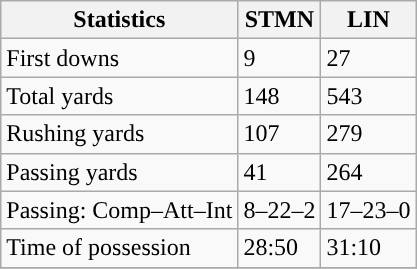<table class="wikitable" style="float: left;">
<tr>
<th>Statistics</th>
<th>STMN</th>
<th>LIN</th>
</tr>
<tr>
<td>First downs</td>
<td>9</td>
<td>27</td>
</tr>
<tr>
<td>Total yards</td>
<td>148</td>
<td>543</td>
</tr>
<tr>
<td>Rushing yards</td>
<td>107</td>
<td>279</td>
</tr>
<tr>
<td>Passing yards</td>
<td>41</td>
<td>264</td>
</tr>
<tr>
<td>Passing: Comp–Att–Int</td>
<td>8–22–2</td>
<td>17–23–0</td>
</tr>
<tr>
<td>Time of possession</td>
<td>28:50</td>
<td>31:10</td>
</tr>
<tr>
</tr>
</table>
